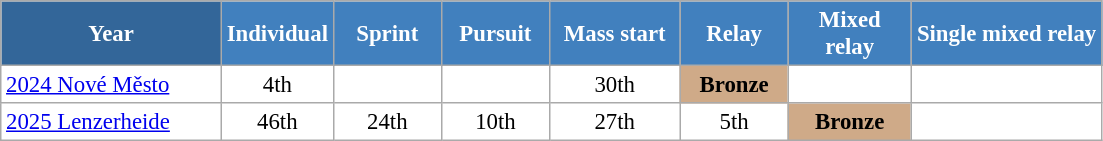<table class="wikitable" style="font-size:95%; text-align:center; border:grey solid 1px; border-collapse:collapse; background:#ffffff;">
<tr>
<th style="background-color:#369; color:white;    width:140px;">Year</th>
<th style="background-color:#4180be; color:white; width:65px;">Individual</th>
<th style="background-color:#4180be; color:white; width:65px;">Sprint</th>
<th style="background-color:#4180be; color:white; width:65px;">Pursuit</th>
<th style="background-color:#4180be; color:white; width:80px;">Mass start</th>
<th style="background-color:#4180be; color:white; width:65px;">Relay</th>
<th style="background-color:#4180be; color:white; width:75px;">Mixed relay</th>
<th style="background-color:#4180be; color:white; width:120px;">Single mixed relay</th>
</tr>
<tr>
<td align=left> <a href='#'>2024 Nové Město</a></td>
<td>4th</td>
<td></td>
<td></td>
<td>30th</td>
<td style="background:#cfaa88;"><strong>Bronze</strong></td>
<td></td>
<td></td>
</tr>
<tr>
<td align=left> <a href='#'>2025 Lenzerheide</a></td>
<td>46th</td>
<td>24th</td>
<td>10th</td>
<td>27th</td>
<td>5th</td>
<td style="background:#cfaa88;"><strong>Bronze</strong></td>
<td></td>
</tr>
</table>
